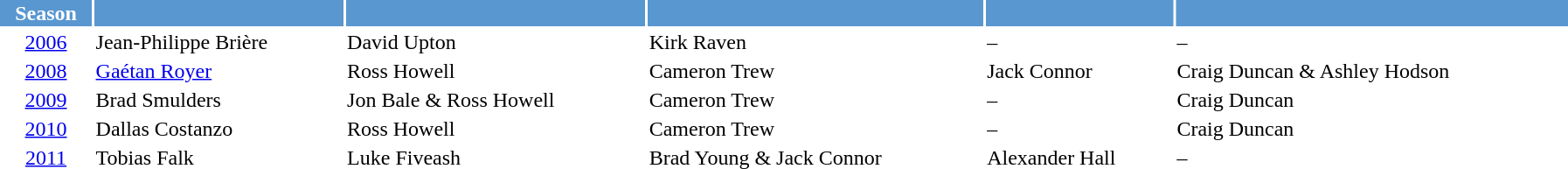<table class="toccolours" style="width:75em">
<tr>
<th style="background:#5997d0;color:white;">Season</th>
<th style="background:#5997d0;color:white;"></th>
<th style="background:#5997d0;color:white;"></th>
<th style="background:#5997d0;color:white;"></th>
<th style="background:#5997d0;color:white;"></th>
<th style="background:#5997d0;color:white;"></th>
</tr>
<tr>
<td align="center"><a href='#'>2006</a></td>
<td> Jean-Philippe Brière</td>
<td> David Upton</td>
<td> Kirk Raven</td>
<td>–</td>
<td>–</td>
</tr>
<tr>
<td align="center"><a href='#'>2008</a></td>
<td> <a href='#'>Gaétan Royer</a></td>
<td> Ross Howell</td>
<td> Cameron Trew</td>
<td> Jack Connor</td>
<td> Craig Duncan & Ashley Hodson</td>
</tr>
<tr>
<td align="center"><a href='#'>2009</a></td>
<td> Brad Smulders</td>
<td> Jon Bale & Ross Howell</td>
<td> Cameron Trew</td>
<td>–</td>
<td> Craig Duncan</td>
</tr>
<tr>
<td align="center"><a href='#'>2010</a></td>
<td> Dallas Costanzo</td>
<td> Ross Howell</td>
<td> Cameron Trew</td>
<td>–</td>
<td> Craig Duncan</td>
</tr>
<tr>
<td align="center"><a href='#'>2011</a></td>
<td> Tobias Falk</td>
<td> Luke Fiveash</td>
<td> Brad Young & Jack Connor</td>
<td> Alexander Hall</td>
<td>–</td>
</tr>
</table>
